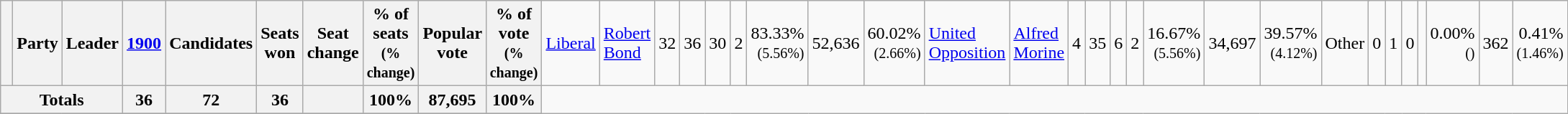<table class="wikitable">
<tr>
<th> </th>
<th>Party</th>
<th>Leader</th>
<th><a href='#'>1900</a></th>
<th>Candidates</th>
<th>Seats won</th>
<th>Seat change</th>
<th>% of seats<br><small>(% change)</small></th>
<th>Popular vote</th>
<th>% of vote<br><small>(% change)</small><br></th>
<td><a href='#'>Liberal</a></td>
<td><a href='#'>Robert Bond</a></td>
<td align=right>32</td>
<td align=right>36</td>
<td align=right>30</td>
<td align=right>2</td>
<td align=right>83.33%<br><small>(5.56%)</small></td>
<td align=right>52,636</td>
<td align=right >60.02%<br><small>(2.66%)</small><br></td>
<td><a href='#'>United Opposition</a></td>
<td><a href='#'>Alfred Morine</a></td>
<td align=right>4</td>
<td align=right>35</td>
<td align=right>6</td>
<td align=right>2</td>
<td align=right>16.67%<br><small>(5.56%)</small></td>
<td align=right>34,697</td>
<td align=right >39.57%<br><small>(4.12%)</small><br></td>
<td colspan="2">Other</td>
<td align=right>0</td>
<td align=right>1</td>
<td align=right>0</td>
<td align=right></td>
<td align=right>0.00%<br><small>()</small></td>
<td align=right>362</td>
<td align=right >0.41%<br><small>(1.46%)</small></td>
</tr>
<tr>
<th colspan="3">Totals</th>
<th align=right>36</th>
<th align=right>72</th>
<th align=right>36</th>
<th align=right></th>
<th align=right>100%</th>
<th align=right>87,695</th>
<th align=right>100%</th>
</tr>
<tr>
</tr>
</table>
